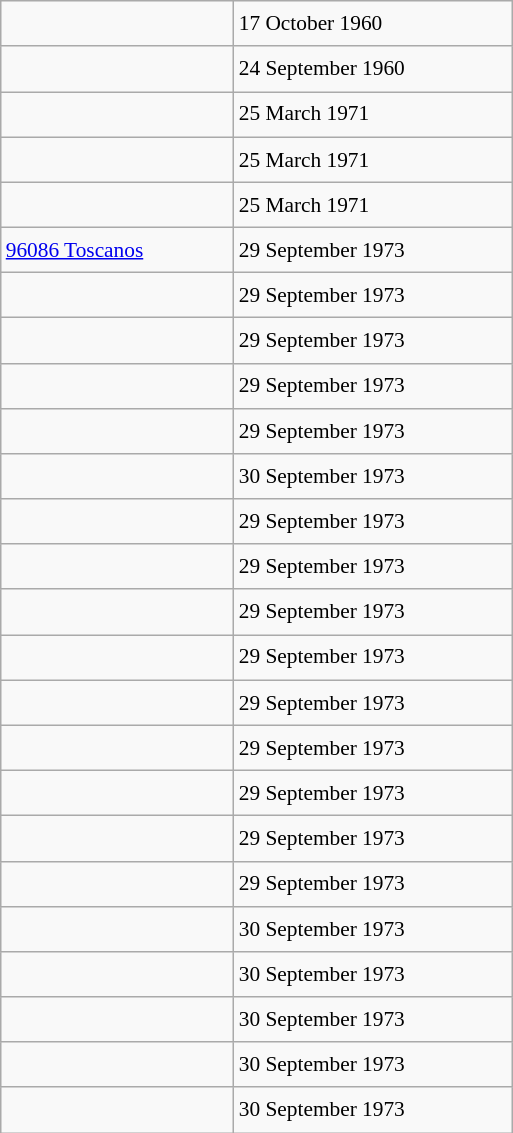<table class="wikitable" style="font-size: 89%; float: left; width: 24em; margin-right: 1em; line-height: 1.65em">
<tr>
<td></td>
<td>17 October 1960</td>
</tr>
<tr>
<td></td>
<td>24 September 1960</td>
</tr>
<tr>
<td></td>
<td>25 March 1971</td>
</tr>
<tr>
<td></td>
<td>25 March 1971</td>
</tr>
<tr>
<td></td>
<td>25 March 1971</td>
</tr>
<tr>
<td><a href='#'>96086 Toscanos</a></td>
<td>29 September 1973</td>
</tr>
<tr>
<td></td>
<td>29 September 1973</td>
</tr>
<tr>
<td></td>
<td>29 September 1973</td>
</tr>
<tr>
<td></td>
<td>29 September 1973</td>
</tr>
<tr>
<td></td>
<td>29 September 1973</td>
</tr>
<tr>
<td></td>
<td>30 September 1973</td>
</tr>
<tr>
<td></td>
<td>29 September 1973</td>
</tr>
<tr>
<td></td>
<td>29 September 1973</td>
</tr>
<tr>
<td></td>
<td>29 September 1973</td>
</tr>
<tr>
<td></td>
<td>29 September 1973</td>
</tr>
<tr>
<td></td>
<td>29 September 1973</td>
</tr>
<tr>
<td></td>
<td>29 September 1973</td>
</tr>
<tr>
<td></td>
<td>29 September 1973</td>
</tr>
<tr>
<td></td>
<td>29 September 1973</td>
</tr>
<tr>
<td></td>
<td>29 September 1973</td>
</tr>
<tr>
<td></td>
<td>30 September 1973</td>
</tr>
<tr>
<td></td>
<td>30 September 1973</td>
</tr>
<tr>
<td></td>
<td>30 September 1973</td>
</tr>
<tr>
<td></td>
<td>30 September 1973</td>
</tr>
<tr>
<td></td>
<td>30 September 1973</td>
</tr>
</table>
